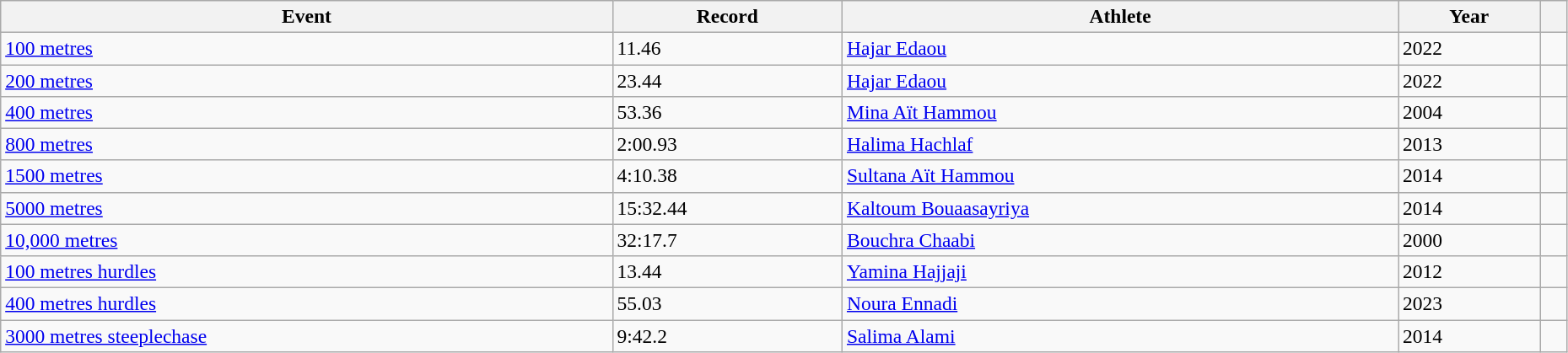<table class="wikitable" style="font-size:98%; width: 98%;">
<tr>
<th>Event</th>
<th>Record</th>
<th>Athlete</th>
<th>Year</th>
<th></th>
</tr>
<tr>
<td><a href='#'>100 metres</a></td>
<td>11.46 </td>
<td><a href='#'>Hajar Edaou</a></td>
<td>2022</td>
<td></td>
</tr>
<tr>
<td><a href='#'>200 metres</a></td>
<td>23.44 </td>
<td><a href='#'>Hajar Edaou</a></td>
<td>2022</td>
<td></td>
</tr>
<tr>
<td><a href='#'>400 metres</a></td>
<td>53.36</td>
<td><a href='#'>Mina Aït Hammou</a></td>
<td>2004</td>
<td></td>
</tr>
<tr>
<td><a href='#'>800 metres</a></td>
<td>2:00.93</td>
<td><a href='#'>Halima Hachlaf</a></td>
<td>2013</td>
<td></td>
</tr>
<tr>
<td><a href='#'>1500 metres</a></td>
<td>4:10.38</td>
<td><a href='#'>Sultana Aït Hammou</a></td>
<td>2014</td>
<td></td>
</tr>
<tr>
<td><a href='#'>5000 metres</a></td>
<td>15:32.44</td>
<td><a href='#'>Kaltoum Bouaasayriya</a></td>
<td>2014</td>
<td></td>
</tr>
<tr>
<td><a href='#'>10,000 metres</a></td>
<td>32:17.7 </td>
<td><a href='#'>Bouchra Chaabi</a></td>
<td>2000</td>
<td></td>
</tr>
<tr>
<td><a href='#'>100 metres hurdles</a></td>
<td>13.44  </td>
<td><a href='#'>Yamina Hajjaji</a></td>
<td>2012</td>
<td></td>
</tr>
<tr>
<td><a href='#'>400 metres hurdles</a></td>
<td>55.03</td>
<td><a href='#'>Noura Ennadi</a></td>
<td>2023</td>
<td></td>
</tr>
<tr>
<td><a href='#'>3000 metres steeplechase</a></td>
<td>9:42.2 </td>
<td><a href='#'>Salima Alami</a></td>
<td>2014</td>
<td></td>
</tr>
</table>
